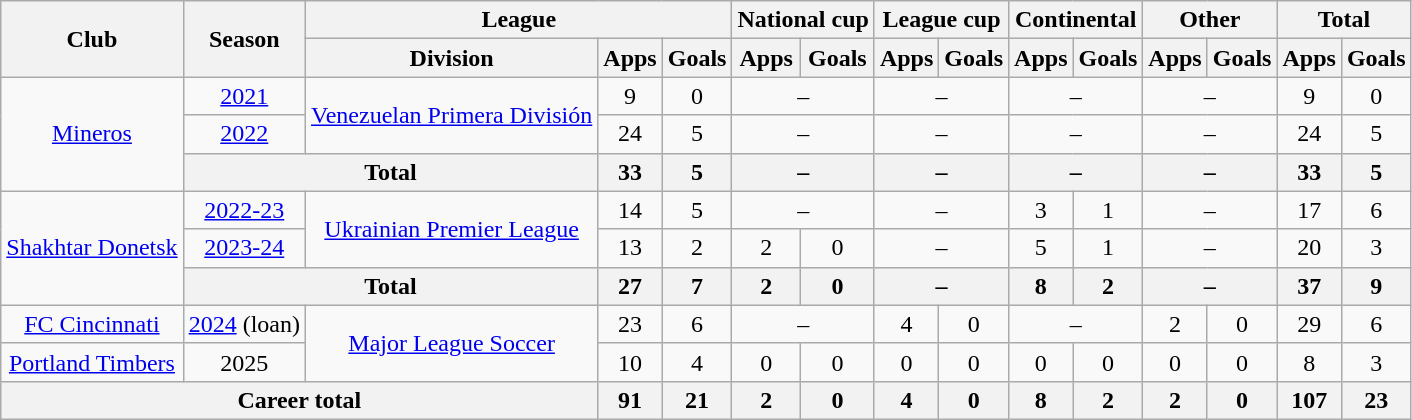<table class="wikitable" style="text-align:center">
<tr>
<th rowspan="2">Club</th>
<th rowspan="2">Season</th>
<th colspan="3">League</th>
<th colspan="2">National cup</th>
<th colspan="2">League cup</th>
<th colspan="2">Continental</th>
<th colspan="2">Other</th>
<th colspan="2">Total</th>
</tr>
<tr>
<th>Division</th>
<th>Apps</th>
<th>Goals</th>
<th>Apps</th>
<th>Goals</th>
<th>Apps</th>
<th>Goals</th>
<th>Apps</th>
<th>Goals</th>
<th>Apps</th>
<th>Goals</th>
<th>Apps</th>
<th>Goals</th>
</tr>
<tr>
<td rowspan="3"><a href='#'>Mineros</a></td>
<td><a href='#'>2021</a></td>
<td rowspan="2"><a href='#'>Venezuelan Primera División</a></td>
<td>9</td>
<td>0</td>
<td colspan="2">–</td>
<td colspan="2">–</td>
<td colspan="2">–</td>
<td colspan="2">–</td>
<td>9</td>
<td>0</td>
</tr>
<tr>
<td><a href='#'>2022</a></td>
<td>24</td>
<td>5</td>
<td colspan="2">–</td>
<td colspan="2">–</td>
<td colspan="2">–</td>
<td colspan="2">–</td>
<td>24</td>
<td>5</td>
</tr>
<tr>
<th colspan="2">Total</th>
<th>33</th>
<th>5</th>
<th colspan="2">–</th>
<th colspan="2">–</th>
<th colspan="2">–</th>
<th colspan="2">–</th>
<th>33</th>
<th>5</th>
</tr>
<tr>
<td rowspan="3"><a href='#'>Shakhtar Donetsk</a></td>
<td><a href='#'>2022-23</a></td>
<td rowspan="2"><a href='#'>Ukrainian Premier League</a></td>
<td>14</td>
<td>5</td>
<td colspan="2">–</td>
<td colspan="2">–</td>
<td>3</td>
<td>1</td>
<td colspan="2">–</td>
<td>17</td>
<td>6</td>
</tr>
<tr>
<td><a href='#'>2023-24</a></td>
<td>13</td>
<td>2</td>
<td>2</td>
<td>0</td>
<td colspan="2">–</td>
<td>5</td>
<td>1</td>
<td colspan="2">–</td>
<td>20</td>
<td>3</td>
</tr>
<tr>
<th colspan="2">Total</th>
<th>27</th>
<th>7</th>
<th>2</th>
<th>0</th>
<th colspan="2">–</th>
<th>8</th>
<th>2</th>
<th colspan="2">–</th>
<th>37</th>
<th>9</th>
</tr>
<tr>
<td><a href='#'>FC Cincinnati</a></td>
<td><a href='#'>2024</a> (loan)</td>
<td rowspan="2"><a href='#'>Major League Soccer</a></td>
<td>23</td>
<td>6</td>
<td colspan="2">–</td>
<td>4</td>
<td>0</td>
<td colspan="2">–</td>
<td>2</td>
<td>0</td>
<td>29</td>
<td>6</td>
</tr>
<tr>
<td><a href='#'>Portland Timbers</a></td>
<td>2025</td>
<td>10</td>
<td>4</td>
<td>0</td>
<td>0</td>
<td>0</td>
<td>0</td>
<td>0</td>
<td>0</td>
<td>0</td>
<td>0</td>
<td>8</td>
<td>3</td>
</tr>
<tr>
<th colspan="3">Career total</th>
<th>91</th>
<th>21</th>
<th>2</th>
<th>0</th>
<th>4</th>
<th>0</th>
<th>8</th>
<th>2</th>
<th>2</th>
<th>0</th>
<th>107</th>
<th>23</th>
</tr>
</table>
